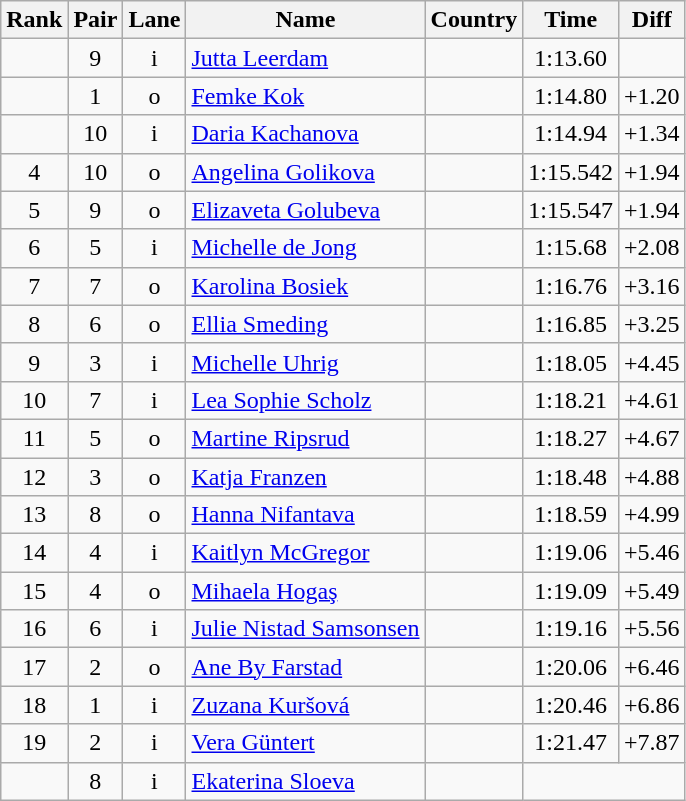<table class="wikitable sortable" style="text-align:center">
<tr>
<th>Rank</th>
<th>Pair</th>
<th>Lane</th>
<th>Name</th>
<th>Country</th>
<th>Time</th>
<th>Diff</th>
</tr>
<tr>
<td></td>
<td>9</td>
<td>i</td>
<td align=left><a href='#'>Jutta Leerdam</a></td>
<td align=left></td>
<td>1:13.60</td>
<td></td>
</tr>
<tr>
<td></td>
<td>1</td>
<td>o</td>
<td align=left><a href='#'>Femke Kok</a></td>
<td align=left></td>
<td>1:14.80</td>
<td>+1.20</td>
</tr>
<tr>
<td></td>
<td>10</td>
<td>i</td>
<td align=left><a href='#'>Daria Kachanova</a></td>
<td align=left></td>
<td>1:14.94</td>
<td>+1.34</td>
</tr>
<tr>
<td>4</td>
<td>10</td>
<td>o</td>
<td align=left><a href='#'>Angelina Golikova</a></td>
<td align=left></td>
<td>1:15.542</td>
<td>+1.94</td>
</tr>
<tr>
<td>5</td>
<td>9</td>
<td>o</td>
<td align=left><a href='#'>Elizaveta Golubeva</a></td>
<td align=left></td>
<td>1:15.547</td>
<td>+1.94</td>
</tr>
<tr>
<td>6</td>
<td>5</td>
<td>i</td>
<td align=left><a href='#'>Michelle de Jong</a></td>
<td align=left></td>
<td>1:15.68</td>
<td>+2.08</td>
</tr>
<tr>
<td>7</td>
<td>7</td>
<td>o</td>
<td align=left><a href='#'>Karolina Bosiek</a></td>
<td align=left></td>
<td>1:16.76</td>
<td>+3.16</td>
</tr>
<tr>
<td>8</td>
<td>6</td>
<td>o</td>
<td align=left><a href='#'>Ellia Smeding</a></td>
<td align=left></td>
<td>1:16.85</td>
<td>+3.25</td>
</tr>
<tr>
<td>9</td>
<td>3</td>
<td>i</td>
<td align=left><a href='#'>Michelle Uhrig</a></td>
<td align=left></td>
<td>1:18.05</td>
<td>+4.45</td>
</tr>
<tr>
<td>10</td>
<td>7</td>
<td>i</td>
<td align=left><a href='#'>Lea Sophie Scholz</a></td>
<td align=left></td>
<td>1:18.21</td>
<td>+4.61</td>
</tr>
<tr>
<td>11</td>
<td>5</td>
<td>o</td>
<td align=left><a href='#'>Martine Ripsrud</a></td>
<td align=left></td>
<td>1:18.27</td>
<td>+4.67</td>
</tr>
<tr>
<td>12</td>
<td>3</td>
<td>o</td>
<td align=left><a href='#'>Katja Franzen</a></td>
<td align=left></td>
<td>1:18.48</td>
<td>+4.88</td>
</tr>
<tr>
<td>13</td>
<td>8</td>
<td>o</td>
<td align=left><a href='#'>Hanna Nifantava</a></td>
<td align=left></td>
<td>1:18.59</td>
<td>+4.99</td>
</tr>
<tr>
<td>14</td>
<td>4</td>
<td>i</td>
<td align=left><a href='#'>Kaitlyn McGregor</a></td>
<td align=left></td>
<td>1:19.06</td>
<td>+5.46</td>
</tr>
<tr>
<td>15</td>
<td>4</td>
<td>o</td>
<td align=left><a href='#'>Mihaela Hogaş</a></td>
<td align=left></td>
<td>1:19.09</td>
<td>+5.49</td>
</tr>
<tr>
<td>16</td>
<td>6</td>
<td>i</td>
<td align=left><a href='#'>Julie Nistad Samsonsen</a></td>
<td align=left></td>
<td>1:19.16</td>
<td>+5.56</td>
</tr>
<tr>
<td>17</td>
<td>2</td>
<td>o</td>
<td align=left><a href='#'>Ane By Farstad</a></td>
<td align=left></td>
<td>1:20.06</td>
<td>+6.46</td>
</tr>
<tr>
<td>18</td>
<td>1</td>
<td>i</td>
<td align=left><a href='#'>Zuzana Kuršová</a></td>
<td align=left></td>
<td>1:20.46</td>
<td>+6.86</td>
</tr>
<tr>
<td>19</td>
<td>2</td>
<td>i</td>
<td align=left><a href='#'>Vera Güntert</a></td>
<td align=left></td>
<td>1:21.47</td>
<td>+7.87</td>
</tr>
<tr>
<td></td>
<td>8</td>
<td>i</td>
<td align=left><a href='#'>Ekaterina Sloeva</a></td>
<td align=left></td>
<td colspan=2></td>
</tr>
</table>
